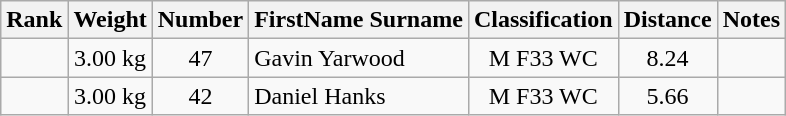<table class="wikitable sortable" style="text-align:center">
<tr>
<th>Rank</th>
<th>Weight</th>
<th>Number</th>
<th>FirstName Surname</th>
<th>Classification</th>
<th>Distance</th>
<th>Notes</th>
</tr>
<tr>
<td></td>
<td>3.00 kg</td>
<td>47</td>
<td style="text-align:left"> Gavin Yarwood</td>
<td>M F33 WC</td>
<td>8.24</td>
<td></td>
</tr>
<tr>
<td></td>
<td>3.00 kg</td>
<td>42</td>
<td style="text-align:left"> Daniel Hanks</td>
<td>M F33 WC</td>
<td>5.66</td>
<td></td>
</tr>
</table>
